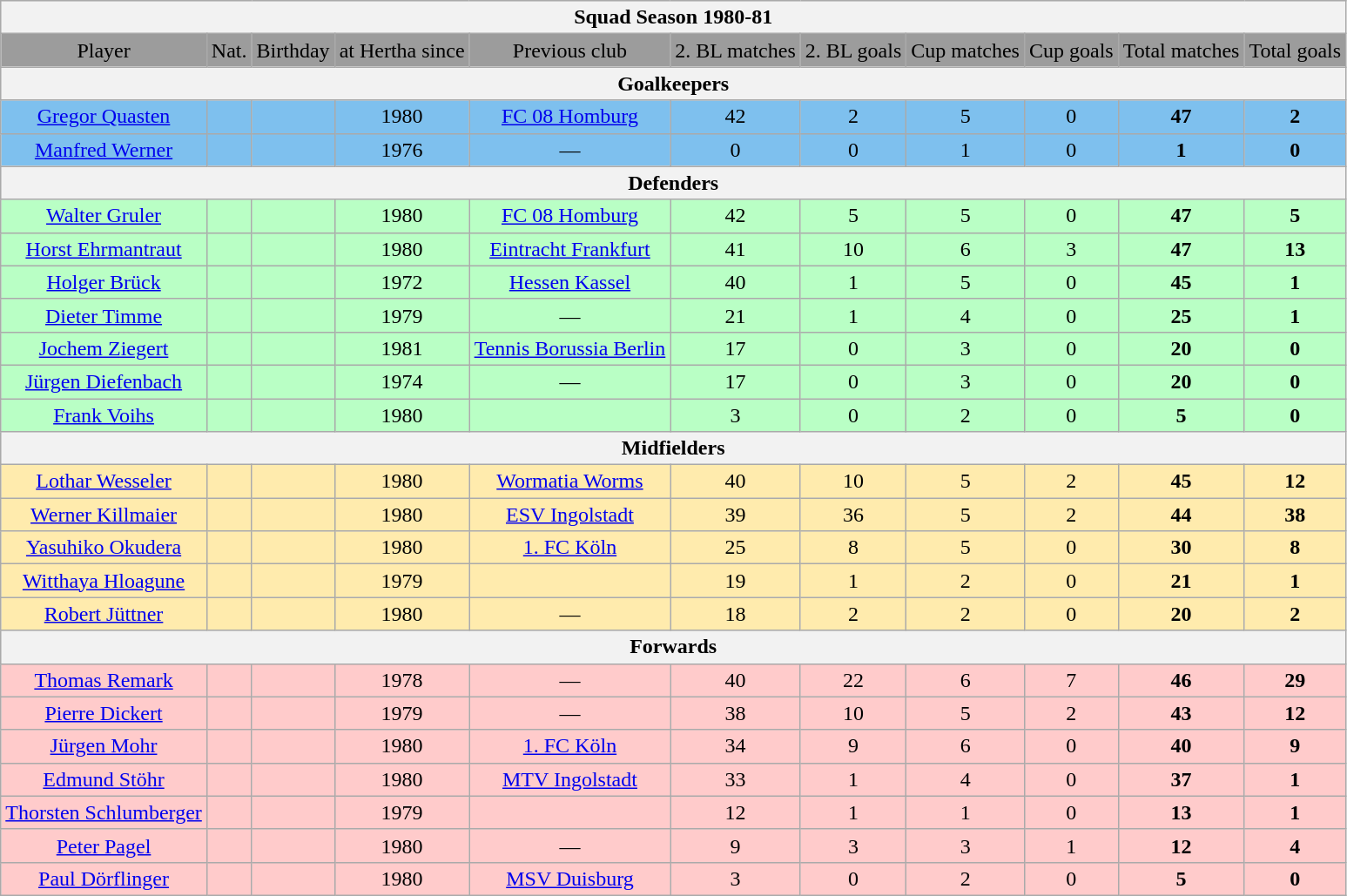<table class="wikitable" center">
<tr style="text-align:center; background:#dcdcdc;">
<th colspan="11">Squad Season 1980-81</th>
</tr>
<tr style="text-align:center; background:#9c9c9c;">
<td>Player</td>
<td>Nat.</td>
<td>Birthday</td>
<td>at Hertha since</td>
<td>Previous club</td>
<td>2. BL matches</td>
<td>2. BL goals</td>
<td>Cup matches</td>
<td>Cup goals</td>
<td>Total matches</td>
<td>Total goals</td>
</tr>
<tr style="text-align:center; background:#dcdcdc;">
<th colspan="11">Goalkeepers</th>
</tr>
<tr style="text-align:center; background:#7ec0ee;">
<td><a href='#'>Gregor Quasten</a></td>
<td></td>
<td></td>
<td>1980</td>
<td><a href='#'>FC 08 Homburg</a></td>
<td>42</td>
<td>2</td>
<td>5</td>
<td>0</td>
<td><strong>47</strong></td>
<td><strong>2</strong></td>
</tr>
<tr style="text-align:center; background:#7ec0ee;">
<td><a href='#'>Manfred Werner</a></td>
<td></td>
<td></td>
<td>1976</td>
<td>—</td>
<td>0</td>
<td>0</td>
<td>1</td>
<td>0</td>
<td><strong>1</strong></td>
<td><strong>0</strong></td>
</tr>
<tr style="text-align:center; background:#dcdcdc;">
<th colspan="11">Defenders</th>
</tr>
<tr style="text-align:center; background:#b9ffc5;">
<td><a href='#'>Walter Gruler</a></td>
<td></td>
<td></td>
<td>1980</td>
<td><a href='#'>FC 08 Homburg</a></td>
<td>42</td>
<td>5</td>
<td>5</td>
<td>0</td>
<td><strong>47</strong></td>
<td><strong>5</strong></td>
</tr>
<tr style="text-align:center; background:#b9ffc5;">
<td><a href='#'>Horst Ehrmantraut</a></td>
<td></td>
<td></td>
<td>1980</td>
<td><a href='#'>Eintracht Frankfurt</a></td>
<td>41</td>
<td>10</td>
<td>6</td>
<td>3</td>
<td><strong>47</strong></td>
<td><strong>13</strong></td>
</tr>
<tr style="text-align:center; background:#b9ffc5;">
<td><a href='#'>Holger Brück</a></td>
<td></td>
<td></td>
<td>1972</td>
<td><a href='#'>Hessen Kassel</a></td>
<td>40</td>
<td>1</td>
<td>5</td>
<td>0</td>
<td><strong>45</strong></td>
<td><strong>1</strong></td>
</tr>
<tr style="text-align:center; background:#b9ffc5;">
<td><a href='#'>Dieter Timme</a></td>
<td></td>
<td></td>
<td>1979</td>
<td>—</td>
<td>21</td>
<td>1</td>
<td>4</td>
<td>0</td>
<td><strong>25</strong></td>
<td><strong>1</strong></td>
</tr>
<tr style="text-align:center; background:#b9ffc5;">
<td><a href='#'>Jochem Ziegert</a></td>
<td></td>
<td></td>
<td>1981</td>
<td><a href='#'>Tennis Borussia Berlin</a></td>
<td>17</td>
<td>0</td>
<td>3</td>
<td>0</td>
<td><strong>20</strong></td>
<td><strong>0</strong></td>
</tr>
<tr style="text-align:center; background:#b9ffc5;">
<td><a href='#'>Jürgen Diefenbach</a></td>
<td></td>
<td></td>
<td>1974</td>
<td>—</td>
<td>17</td>
<td>0</td>
<td>3</td>
<td>0</td>
<td><strong>20</strong></td>
<td><strong>0</strong></td>
</tr>
<tr style="text-align:center; background:#b9ffc5;">
<td><a href='#'>Frank Voihs</a></td>
<td></td>
<td></td>
<td>1980</td>
<td></td>
<td>3</td>
<td>0</td>
<td>2</td>
<td>0</td>
<td><strong>5</strong></td>
<td><strong>0</strong></td>
</tr>
<tr style="text-align:center; background:#dcdcdc;">
<th colspan="11">Midfielders</th>
</tr>
<tr style="text-align:center; background:#ffebad;">
<td><a href='#'>Lothar Wesseler</a></td>
<td></td>
<td></td>
<td>1980</td>
<td><a href='#'>Wormatia Worms</a></td>
<td>40</td>
<td>10</td>
<td>5</td>
<td>2</td>
<td><strong>45</strong></td>
<td><strong>12</strong></td>
</tr>
<tr style="text-align:center; background:#ffebad;">
<td><a href='#'>Werner Killmaier</a></td>
<td></td>
<td></td>
<td>1980</td>
<td><a href='#'>ESV Ingolstadt</a></td>
<td>39</td>
<td>36</td>
<td>5</td>
<td>2</td>
<td><strong>44</strong></td>
<td><strong>38</strong></td>
</tr>
<tr style="text-align:center; background:#ffebad;">
<td><a href='#'>Yasuhiko Okudera</a></td>
<td></td>
<td></td>
<td>1980</td>
<td><a href='#'>1. FC Köln</a></td>
<td>25</td>
<td>8</td>
<td>5</td>
<td>0</td>
<td><strong>30</strong></td>
<td><strong>8</strong></td>
</tr>
<tr style="text-align:center; background:#ffebad;">
<td><a href='#'>Witthaya Hloagune</a></td>
<td></td>
<td></td>
<td>1979</td>
<td></td>
<td>19</td>
<td>1</td>
<td>2</td>
<td>0</td>
<td><strong>21</strong></td>
<td><strong>1</strong></td>
</tr>
<tr style="text-align:center; background:#ffebad;">
<td><a href='#'>Robert Jüttner</a></td>
<td></td>
<td></td>
<td>1980</td>
<td>—</td>
<td>18</td>
<td>2</td>
<td>2</td>
<td>0</td>
<td><strong>20</strong></td>
<td><strong>2</strong></td>
</tr>
<tr style="text-align:center; background:#dcdcdc;">
<th colspan="11">Forwards</th>
</tr>
<tr style="text-align:center; background:#ffcbcb;">
<td><a href='#'>Thomas Remark</a></td>
<td></td>
<td></td>
<td>1978</td>
<td>—</td>
<td>40</td>
<td>22</td>
<td>6</td>
<td>7</td>
<td><strong>46</strong></td>
<td><strong>29</strong></td>
</tr>
<tr style="text-align:center; background:#ffcbcb;">
<td><a href='#'>Pierre Dickert</a></td>
<td></td>
<td></td>
<td>1979</td>
<td>—</td>
<td>38</td>
<td>10</td>
<td>5</td>
<td>2</td>
<td><strong>43</strong></td>
<td><strong>12</strong></td>
</tr>
<tr style="text-align:center; background:#ffcbcb;">
<td><a href='#'>Jürgen Mohr</a></td>
<td></td>
<td></td>
<td>1980</td>
<td><a href='#'>1. FC Köln</a></td>
<td>34</td>
<td>9</td>
<td>6</td>
<td>0</td>
<td><strong>40</strong></td>
<td><strong>9</strong></td>
</tr>
<tr style="text-align:center; background:#ffcbcb;">
<td><a href='#'>Edmund Stöhr</a></td>
<td></td>
<td></td>
<td>1980</td>
<td><a href='#'>MTV Ingolstadt</a></td>
<td>33</td>
<td>1</td>
<td>4</td>
<td>0</td>
<td><strong>37</strong></td>
<td><strong>1</strong></td>
</tr>
<tr style="text-align:center; background:#ffcbcb;">
<td><a href='#'>Thorsten Schlumberger</a></td>
<td></td>
<td></td>
<td>1979</td>
<td></td>
<td>12</td>
<td>1</td>
<td>1</td>
<td>0</td>
<td><strong>13</strong></td>
<td><strong>1</strong></td>
</tr>
<tr style="text-align:center; background:#ffcbcb;">
<td><a href='#'>Peter Pagel</a></td>
<td></td>
<td></td>
<td>1980</td>
<td>—</td>
<td>9</td>
<td>3</td>
<td>3</td>
<td>1</td>
<td><strong>12</strong></td>
<td><strong>4</strong></td>
</tr>
<tr style="text-align:center; background:#ffcbcb;">
<td><a href='#'>Paul Dörflinger</a></td>
<td></td>
<td></td>
<td>1980</td>
<td><a href='#'>MSV Duisburg</a></td>
<td>3</td>
<td>0</td>
<td>2</td>
<td>0</td>
<td><strong>5</strong></td>
<td><strong>0</strong></td>
</tr>
</table>
